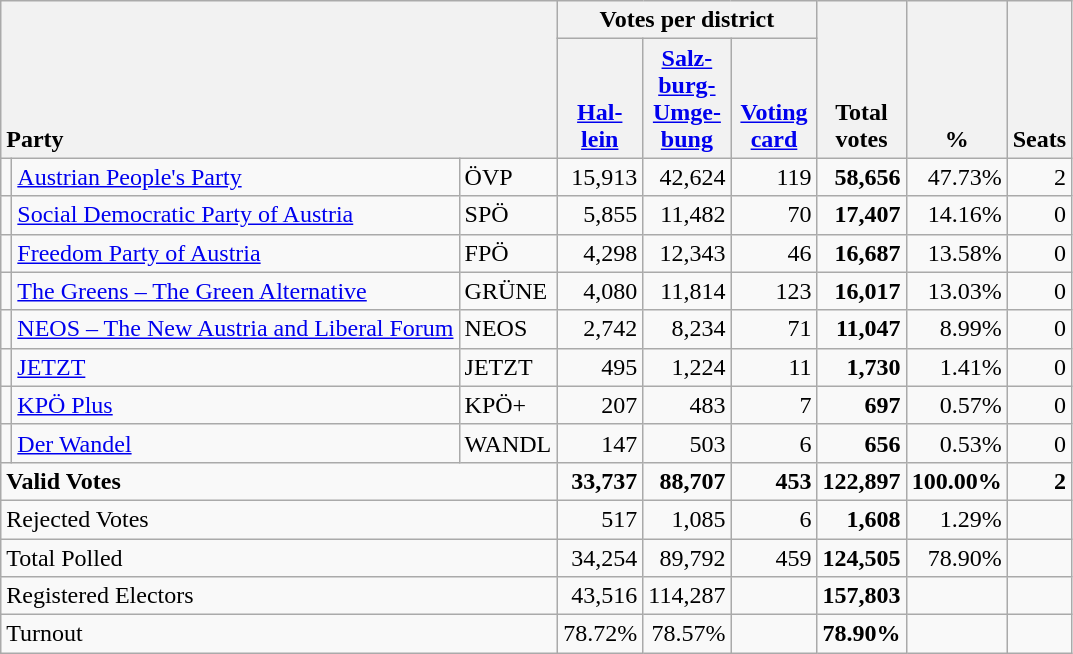<table class="wikitable" border="1" style="text-align:right;">
<tr>
<th style="text-align:left;" valign=bottom rowspan=2 colspan=3>Party</th>
<th colspan=3>Votes per district</th>
<th align=center valign=bottom rowspan=2 width="50">Total<br>votes</th>
<th align=center valign=bottom rowspan=2 width="50">%</th>
<th align=center valign=bottom rowspan=2>Seats</th>
</tr>
<tr>
<th align=center valign=bottom width="50"><a href='#'>Hal-<br>lein</a></th>
<th align=center valign=bottom width="50"><a href='#'>Salz-<br>burg-<br>Umge-<br>bung</a></th>
<th align=center valign=bottom width="50"><a href='#'>Voting<br>card</a></th>
</tr>
<tr>
<td></td>
<td align=left><a href='#'>Austrian People's Party</a></td>
<td align=left>ÖVP</td>
<td>15,913</td>
<td>42,624</td>
<td>119</td>
<td><strong>58,656</strong></td>
<td>47.73%</td>
<td>2</td>
</tr>
<tr>
<td></td>
<td align=left><a href='#'>Social Democratic Party of Austria</a></td>
<td align=left>SPÖ</td>
<td>5,855</td>
<td>11,482</td>
<td>70</td>
<td><strong>17,407</strong></td>
<td>14.16%</td>
<td>0</td>
</tr>
<tr>
<td></td>
<td align=left><a href='#'>Freedom Party of Austria</a></td>
<td align=left>FPÖ</td>
<td>4,298</td>
<td>12,343</td>
<td>46</td>
<td><strong>16,687</strong></td>
<td>13.58%</td>
<td>0</td>
</tr>
<tr>
<td></td>
<td align=left><a href='#'>The Greens – The Green Alternative</a></td>
<td align=left>GRÜNE</td>
<td>4,080</td>
<td>11,814</td>
<td>123</td>
<td><strong>16,017</strong></td>
<td>13.03%</td>
<td>0</td>
</tr>
<tr>
<td></td>
<td align=left style="white-space: nowrap;"><a href='#'>NEOS – The New Austria and Liberal Forum</a></td>
<td align=left>NEOS</td>
<td>2,742</td>
<td>8,234</td>
<td>71</td>
<td><strong>11,047</strong></td>
<td>8.99%</td>
<td>0</td>
</tr>
<tr>
<td></td>
<td align=left><a href='#'>JETZT</a></td>
<td align=left>JETZT</td>
<td>495</td>
<td>1,224</td>
<td>11</td>
<td><strong>1,730</strong></td>
<td>1.41%</td>
<td>0</td>
</tr>
<tr>
<td></td>
<td align=left><a href='#'>KPÖ Plus</a></td>
<td align=left>KPÖ+</td>
<td>207</td>
<td>483</td>
<td>7</td>
<td><strong>697</strong></td>
<td>0.57%</td>
<td>0</td>
</tr>
<tr>
<td></td>
<td align=left><a href='#'>Der Wandel</a></td>
<td align=left>WANDL</td>
<td>147</td>
<td>503</td>
<td>6</td>
<td><strong>656</strong></td>
<td>0.53%</td>
<td>0</td>
</tr>
<tr style="font-weight:bold">
<td align=left colspan=3>Valid Votes</td>
<td>33,737</td>
<td>88,707</td>
<td>453</td>
<td>122,897</td>
<td>100.00%</td>
<td>2</td>
</tr>
<tr>
<td align=left colspan=3>Rejected Votes</td>
<td>517</td>
<td>1,085</td>
<td>6</td>
<td><strong>1,608</strong></td>
<td>1.29%</td>
<td></td>
</tr>
<tr>
<td align=left colspan=3>Total Polled</td>
<td>34,254</td>
<td>89,792</td>
<td>459</td>
<td><strong>124,505</strong></td>
<td>78.90%</td>
<td></td>
</tr>
<tr>
<td align=left colspan=3>Registered Electors</td>
<td>43,516</td>
<td>114,287</td>
<td></td>
<td><strong>157,803</strong></td>
<td></td>
<td></td>
</tr>
<tr>
<td align=left colspan=3>Turnout</td>
<td>78.72%</td>
<td>78.57%</td>
<td></td>
<td><strong>78.90%</strong></td>
<td></td>
<td></td>
</tr>
</table>
